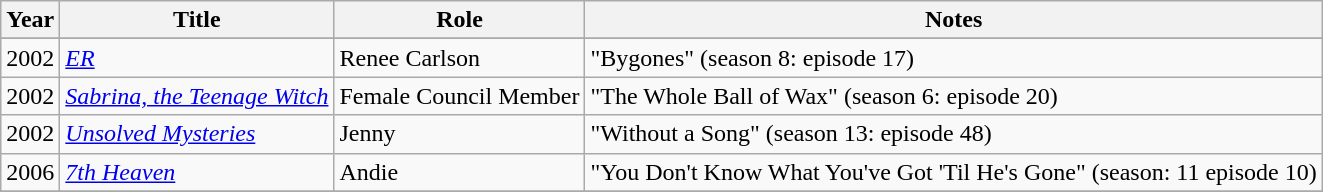<table class="wikitable sortable">
<tr>
<th>Year</th>
<th>Title</th>
<th>Role</th>
<th class="unsortable">Notes</th>
</tr>
<tr>
</tr>
<tr>
<td>2002</td>
<td><em><a href='#'>ER</a></em></td>
<td>Renee Carlson</td>
<td>"Bygones" (season 8: episode 17)</td>
</tr>
<tr>
<td>2002</td>
<td><em><a href='#'>Sabrina, the Teenage Witch</a></em></td>
<td>Female Council Member</td>
<td>"The Whole Ball of Wax" (season 6: episode 20)</td>
</tr>
<tr>
<td>2002</td>
<td><em><a href='#'>Unsolved Mysteries</a></em></td>
<td>Jenny</td>
<td>"Without a Song" (season 13: episode 48)</td>
</tr>
<tr>
<td>2006</td>
<td><em><a href='#'>7th Heaven</a></em></td>
<td>Andie</td>
<td>"You Don't Know What You've Got 'Til He's Gone" (season: 11 episode 10)</td>
</tr>
<tr>
</tr>
</table>
